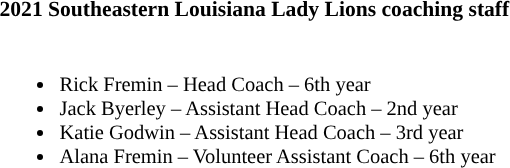<table class="toccolours" style="text-align: left; font-size:90%;">
<tr>
<th colspan="9">2021 Southeastern Louisiana Lady Lions coaching staff</th>
</tr>
<tr>
<td style="font-size: 95%;" valign="top"><br><ul><li>Rick Fremin – Head Coach – 6th year</li><li>Jack Byerley – Assistant Head Coach – 2nd year</li><li>Katie Godwin – Assistant Head Coach – 3rd year</li><li>Alana Fremin – Volunteer Assistant Coach – 6th year</li></ul></td>
</tr>
</table>
